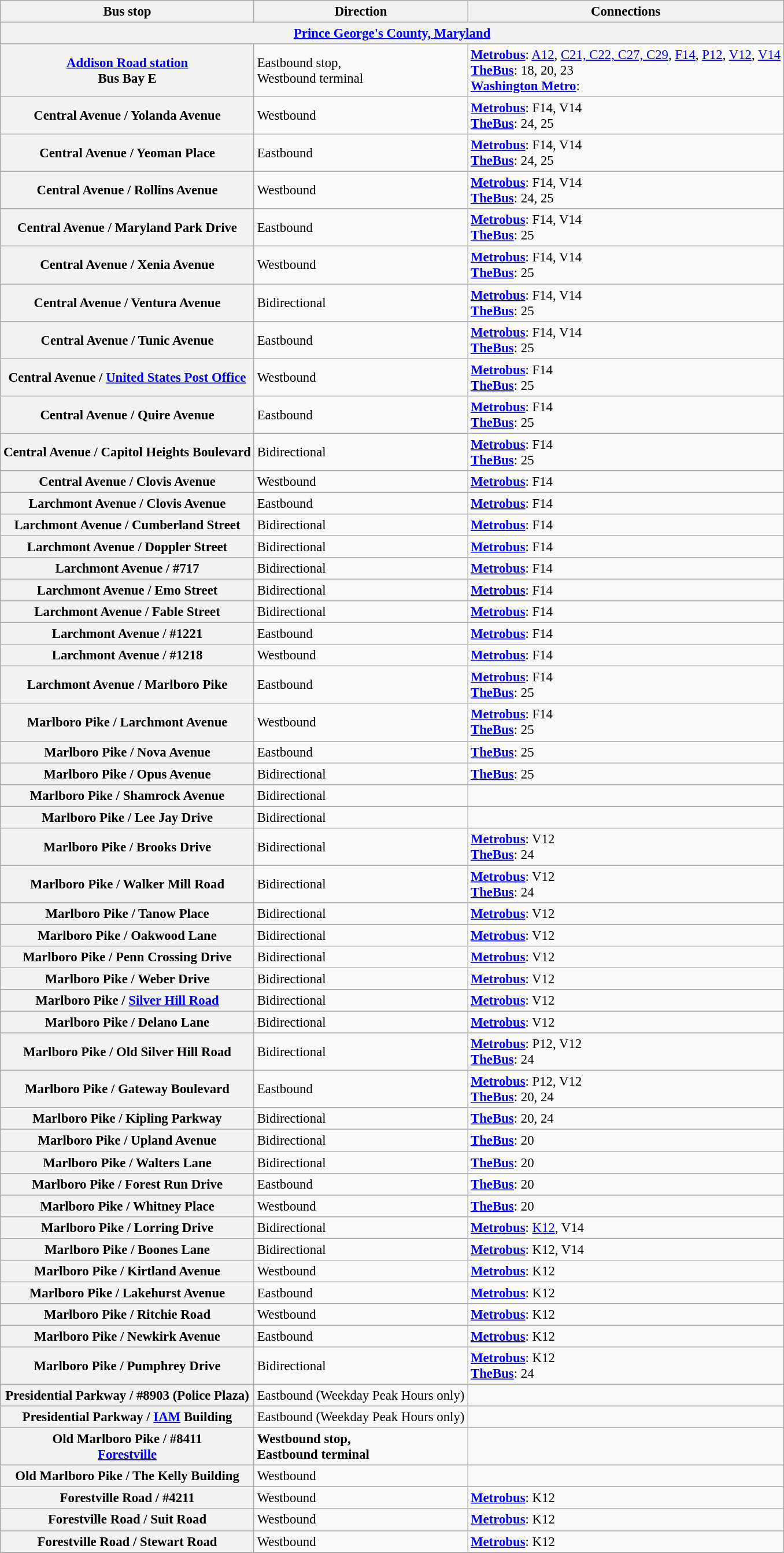<table class="wikitable collapsible collapsed" style="font-size: 95%;">
<tr>
<th>Bus stop</th>
<th>Direction</th>
<th>Connections</th>
</tr>
<tr>
<th colspan="5"><a href='#'>Prince George's County, Maryland</a></th>
</tr>
<tr>
<th><a href='#'>Addison Road station</a><br>Bus Bay E</th>
<td>Eastbound stop,<br>Westbound terminal</td>
<td> <strong><a href='#'>Metrobus</a></strong>: <a href='#'>A12</a>, <a href='#'>C21, C22, C27, C29</a>, <a href='#'>F14</a>, <a href='#'>P12</a>, <a href='#'>V12</a>, <a href='#'>V14</a><br>  <strong><a href='#'>TheBus</a></strong>: 18, 20, 23<br> <strong><a href='#'>Washington Metro</a></strong>:  </td>
</tr>
<tr>
<th>Central Avenue / Yolanda Avenue</th>
<td>Westbound</td>
<td> <strong><a href='#'>Metrobus</a></strong>: F14, V14<br> <strong><a href='#'>TheBus</a></strong>: 24, 25</td>
</tr>
<tr>
<th>Central Avenue / Yeoman Place</th>
<td>Eastbound</td>
<td> <strong><a href='#'>Metrobus</a></strong>: F14, V14<br> <strong><a href='#'>TheBus</a></strong>: 24, 25</td>
</tr>
<tr>
<th>Central Avenue / Rollins Avenue</th>
<td>Westbound</td>
<td> <strong><a href='#'>Metrobus</a></strong>: F14, V14<br> <strong><a href='#'>TheBus</a></strong>: 24, 25</td>
</tr>
<tr>
<th>Central Avenue / Maryland Park Drive</th>
<td>Eastbound</td>
<td> <strong><a href='#'>Metrobus</a></strong>: F14, V14<br> <strong><a href='#'>TheBus</a></strong>: 25</td>
</tr>
<tr>
<th>Central Avenue / Xenia Avenue</th>
<td>Westbound</td>
<td> <strong><a href='#'>Metrobus</a></strong>: F14, V14<br> <strong><a href='#'>TheBus</a></strong>: 25</td>
</tr>
<tr>
<th>Central Avenue / Ventura Avenue</th>
<td>Bidirectional</td>
<td> <strong><a href='#'>Metrobus</a></strong>: F14, V14<br> <strong><a href='#'>TheBus</a></strong>: 25</td>
</tr>
<tr>
<th>Central Avenue / Tunic Avenue</th>
<td>Eastbound</td>
<td> <strong><a href='#'>Metrobus</a></strong>: F14, V14<br> <strong><a href='#'>TheBus</a></strong>: 25</td>
</tr>
<tr>
<th>Central Avenue / <a href='#'>United States Post Office</a></th>
<td>Westbound</td>
<td> <strong><a href='#'>Metrobus</a></strong>: F14<br> <strong><a href='#'>TheBus</a></strong>: 25</td>
</tr>
<tr>
<th>Central Avenue / Quire Avenue</th>
<td>Eastbound</td>
<td> <strong><a href='#'>Metrobus</a></strong>: F14<br> <strong><a href='#'>TheBus</a></strong>: 25</td>
</tr>
<tr>
<th>Central Avenue / Capitol Heights Boulevard</th>
<td>Bidirectional</td>
<td> <strong><a href='#'>Metrobus</a></strong>: F14<br> <strong><a href='#'>TheBus</a></strong>: 25</td>
</tr>
<tr>
<th>Central Avenue / Clovis Avenue</th>
<td>Westbound</td>
<td> <strong><a href='#'>Metrobus</a></strong>: F14</td>
</tr>
<tr>
<th>Larchmont Avenue / Clovis Avenue</th>
<td>Eastbound</td>
<td> <strong><a href='#'>Metrobus</a></strong>: F14</td>
</tr>
<tr>
<th>Larchmont Avenue / Cumberland Street</th>
<td>Bidirectional</td>
<td> <strong><a href='#'>Metrobus</a></strong>: F14</td>
</tr>
<tr>
<th>Larchmont Avenue / Doppler Street</th>
<td>Bidirectional</td>
<td> <strong><a href='#'>Metrobus</a></strong>: F14</td>
</tr>
<tr>
<th>Larchmont Avenue / #717</th>
<td>Bidirectional</td>
<td> <strong><a href='#'>Metrobus</a></strong>: F14</td>
</tr>
<tr>
<th>Larchmont Avenue / Emo Street</th>
<td>Bidirectional</td>
<td> <strong><a href='#'>Metrobus</a></strong>: F14</td>
</tr>
<tr>
<th>Larchmont Avenue / Fable Street</th>
<td>Bidirectional</td>
<td> <strong><a href='#'>Metrobus</a></strong>: F14</td>
</tr>
<tr>
<th>Larchmont Avenue / #1221</th>
<td>Eastbound</td>
<td> <strong><a href='#'>Metrobus</a></strong>: F14</td>
</tr>
<tr>
<th>Larchmont Avenue / #1218</th>
<td>Westbound</td>
<td> <strong><a href='#'>Metrobus</a></strong>: F14</td>
</tr>
<tr>
<th>Larchmont Avenue / Marlboro Pike</th>
<td>Eastbound</td>
<td> <strong><a href='#'>Metrobus</a></strong>: F14<br> <strong><a href='#'>TheBus</a></strong>: 25</td>
</tr>
<tr>
<th>Marlboro Pike / Larchmont Avenue</th>
<td>Westbound</td>
<td> <strong><a href='#'>Metrobus</a></strong>: F14<br> <strong><a href='#'>TheBus</a></strong>: 25</td>
</tr>
<tr>
<th>Marlboro Pike / Nova Avenue</th>
<td>Eastbound</td>
<td> <strong><a href='#'>TheBus</a></strong>: 25</td>
</tr>
<tr>
<th>Marlboro Pike / Opus Avenue</th>
<td>Bidirectional</td>
<td> <strong><a href='#'>TheBus</a></strong>: 25</td>
</tr>
<tr>
<th>Marlboro Pike / Shamrock Avenue</th>
<td>Bidirectional</td>
<td></td>
</tr>
<tr>
<th>Marlboro Pike / Lee Jay Drive</th>
<td>Bidirectional</td>
<td></td>
</tr>
<tr>
<th>Marlboro Pike / Brooks Drive</th>
<td>Bidirectional</td>
<td> <strong><a href='#'>Metrobus</a></strong>: V12<br> <strong><a href='#'>TheBus</a></strong>: 24</td>
</tr>
<tr>
<th>Marlboro Pike / Walker Mill Road</th>
<td>Bidirectional</td>
<td> <strong><a href='#'>Metrobus</a></strong>: V12<br> <strong><a href='#'>TheBus</a></strong>: 24</td>
</tr>
<tr>
<th>Marlboro Pike / Tanow Place</th>
<td>Bidirectional</td>
<td> <strong><a href='#'>Metrobus</a></strong>: V12</td>
</tr>
<tr>
<th>Marlboro Pike / Oakwood Lane</th>
<td>Bidirectional</td>
<td> <strong><a href='#'>Metrobus</a></strong>: V12</td>
</tr>
<tr>
<th>Marlboro Pike / Penn Crossing Drive</th>
<td>Bidirectional</td>
<td> <strong><a href='#'>Metrobus</a></strong>: V12</td>
</tr>
<tr>
<th>Marlboro Pike / Weber Drive</th>
<td>Bidirectional</td>
<td> <strong><a href='#'>Metrobus</a></strong>: V12</td>
</tr>
<tr>
<th>Marlboro Pike / <a href='#'>Silver Hill Road</a></th>
<td>Bidirectional</td>
<td> <strong><a href='#'>Metrobus</a></strong>: V12</td>
</tr>
<tr>
<th>Marlboro Pike / Delano Lane</th>
<td>Bidirectional</td>
<td> <strong><a href='#'>Metrobus</a></strong>: V12</td>
</tr>
<tr>
<th>Marlboro Pike / Old Silver Hill Road</th>
<td>Bidirectional</td>
<td> <strong><a href='#'>Metrobus</a></strong>: P12, V12<br> <strong><a href='#'>TheBus</a></strong>: 24</td>
</tr>
<tr>
<th>Marlboro Pike / Gateway Boulevard</th>
<td>Eastbound</td>
<td> <strong><a href='#'>Metrobus</a></strong>: P12, V12<br> <strong><a href='#'>TheBus</a></strong>: 20, 24</td>
</tr>
<tr>
<th>Marlboro Pike / Kipling Parkway</th>
<td>Bidirectional</td>
<td> <strong><a href='#'>TheBus</a></strong>: 20, 24</td>
</tr>
<tr>
<th>Marlboro Pike / Upland Avenue</th>
<td>Bidirectional</td>
<td> <strong><a href='#'>TheBus</a></strong>: 20</td>
</tr>
<tr>
<th>Marlboro Pike / Walters Lane</th>
<td>Bidirectional</td>
<td> <strong><a href='#'>TheBus</a></strong>: 20</td>
</tr>
<tr>
<th>Marlboro Pike / Forest Run Drive</th>
<td>Eastbound</td>
<td> <strong><a href='#'>TheBus</a></strong>: 20</td>
</tr>
<tr>
<th>Marlboro Pike / Whitney Place</th>
<td>Westbound</td>
<td> <strong><a href='#'>TheBus</a></strong>: 20</td>
</tr>
<tr>
<th>Marlboro Pike / Lorring Drive</th>
<td>Bidirectional</td>
<td> <strong><a href='#'>Metrobus</a></strong>: <a href='#'>K12</a>, V14</td>
</tr>
<tr>
<th>Marlboro Pike / Boones Lane</th>
<td>Bidirectional</td>
<td> <strong><a href='#'>Metrobus</a></strong>: K12, V14</td>
</tr>
<tr>
<th>Marlboro Pike / Kirtland Avenue</th>
<td>Westbound</td>
<td> <strong><a href='#'>Metrobus</a></strong>: K12</td>
</tr>
<tr>
<th>Marlboro Pike / Lakehurst Avenue</th>
<td>Eastbound</td>
<td> <strong><a href='#'>Metrobus</a></strong>: K12</td>
</tr>
<tr>
<th>Marlboro Pike / Ritchie Road</th>
<td>Westbound</td>
<td> <strong><a href='#'>Metrobus</a></strong>: K12</td>
</tr>
<tr>
<th>Marlboro Pike / Newkirk Avenue</th>
<td>Eastbound</td>
<td> <strong><a href='#'>Metrobus</a></strong>: K12</td>
</tr>
<tr>
<th>Marlboro Pike / Pumphrey Drive</th>
<td>Bidirectional</td>
<td> <strong><a href='#'>Metrobus</a></strong>: K12<br> <strong><a href='#'>TheBus</a></strong>: 24</td>
</tr>
<tr>
<th>Presidential Parkway / #8903 (Police Plaza)</th>
<td>Eastbound (Weekday Peak Hours only)</td>
<td></td>
</tr>
<tr>
<th>Presidential Parkway / <a href='#'>IAM</a> Building</th>
<td>Eastbound (Weekday Peak Hours only)</td>
<td></td>
</tr>
<tr>
<th>Old Marlboro Pike / #8411<br><a href='#'>Forestville</a></th>
<td><strong>Westbound stop,<br>Eastbound terminal</strong></td>
<td></td>
</tr>
<tr>
<th>Old Marlboro Pike / The Kelly Building</th>
<td>Westbound</td>
<td></td>
</tr>
<tr>
<th>Forestville Road / #4211</th>
<td>Westbound</td>
<td> <strong><a href='#'>Metrobus</a></strong>: K12</td>
</tr>
<tr>
<th>Forestville Road / Suit Road</th>
<td>Westbound</td>
<td> <strong><a href='#'>Metrobus</a></strong>: K12</td>
</tr>
<tr>
<th>Forestville Road / Stewart Road</th>
<td>Westbound</td>
<td> <strong><a href='#'>Metrobus</a></strong>: K12</td>
</tr>
<tr>
</tr>
</table>
